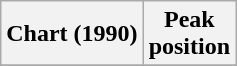<table class="wikitable sortable plainrowheaders">
<tr>
<th>Chart (1990)</th>
<th>Peak<br>position</th>
</tr>
<tr>
</tr>
</table>
